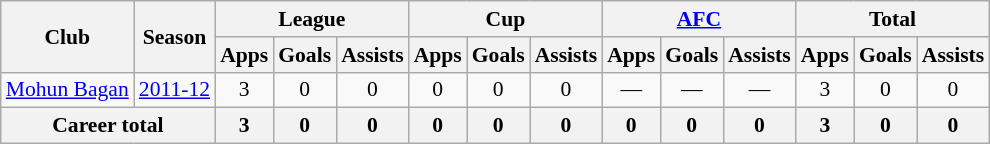<table class="wikitable" style="font-size:90%; text-align:center;">
<tr>
<th rowspan="2">Club</th>
<th rowspan="2">Season</th>
<th colspan="3">League</th>
<th colspan="3">Cup</th>
<th colspan="3"><a href='#'>AFC</a></th>
<th colspan="3">Total</th>
</tr>
<tr>
<th>Apps</th>
<th>Goals</th>
<th>Assists</th>
<th>Apps</th>
<th>Goals</th>
<th>Assists</th>
<th>Apps</th>
<th>Goals</th>
<th>Assists</th>
<th>Apps</th>
<th>Goals</th>
<th>Assists</th>
</tr>
<tr>
<td rowspan="1"><a href='#'>Mohun Bagan</a></td>
<td><a href='#'>2011-12</a></td>
<td>3</td>
<td>0</td>
<td>0</td>
<td>0</td>
<td>0</td>
<td>0</td>
<td>—</td>
<td>—</td>
<td>—</td>
<td>3</td>
<td>0</td>
<td>0</td>
</tr>
<tr>
<th colspan="2">Career total</th>
<th>3</th>
<th>0</th>
<th>0</th>
<th>0</th>
<th>0</th>
<th>0</th>
<th>0</th>
<th>0</th>
<th>0</th>
<th>3</th>
<th>0</th>
<th>0</th>
</tr>
</table>
